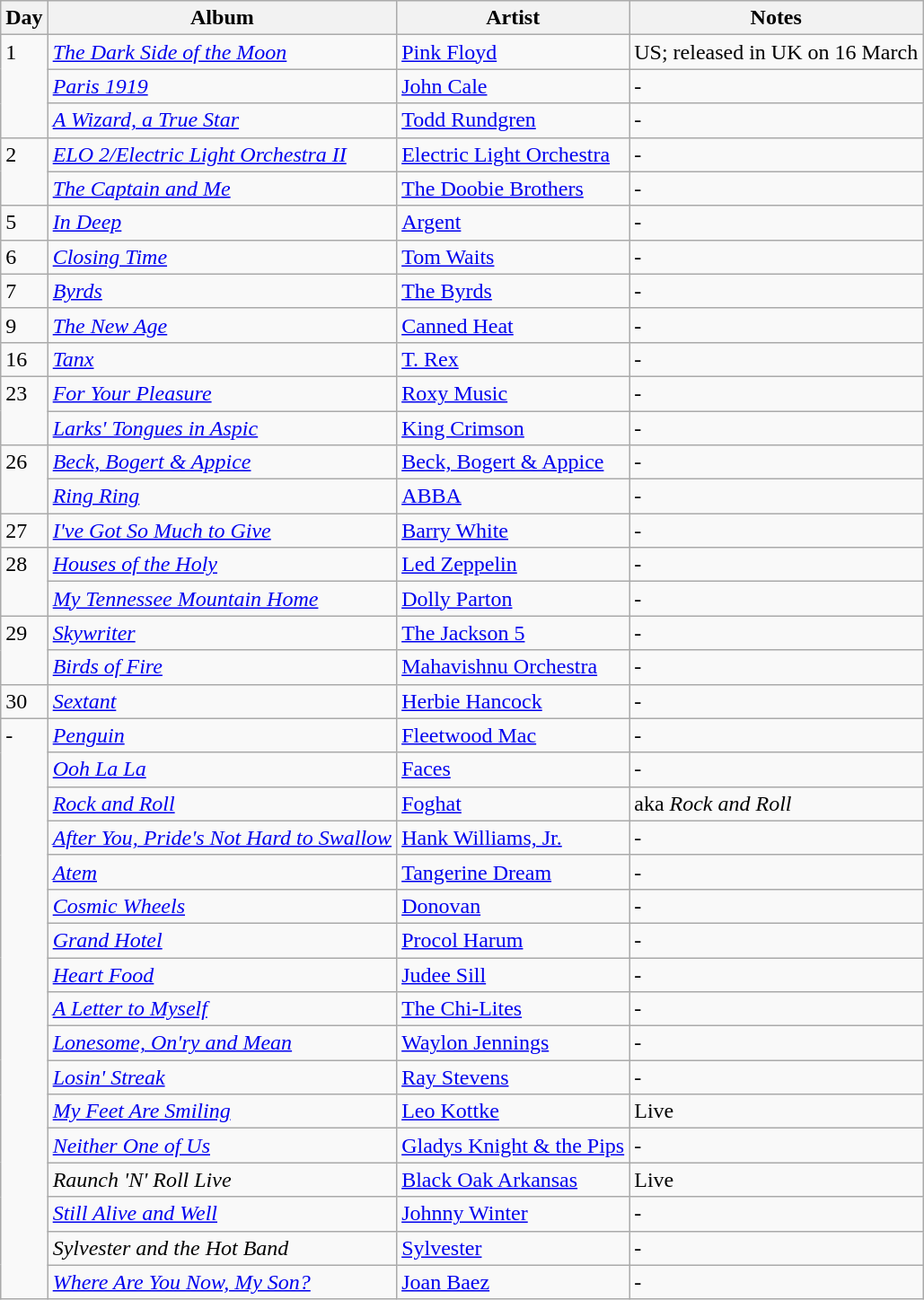<table class="wikitable">
<tr>
<th>Day</th>
<th>Album</th>
<th>Artist</th>
<th>Notes</th>
</tr>
<tr>
<td rowspan="3" style="vertical-align:top;">1</td>
<td><em><a href='#'>The Dark Side of the Moon</a></em></td>
<td><a href='#'>Pink Floyd</a></td>
<td>US; released in UK on 16 March</td>
</tr>
<tr>
<td><em><a href='#'>Paris 1919</a></em></td>
<td><a href='#'>John Cale</a></td>
<td>-</td>
</tr>
<tr>
<td><em><a href='#'>A Wizard, a True Star</a></em></td>
<td><a href='#'>Todd Rundgren</a></td>
<td>-</td>
</tr>
<tr>
<td rowspan="2" style="vertical-align:top;">2</td>
<td><em><a href='#'>ELO 2/Electric Light Orchestra II</a></em></td>
<td><a href='#'>Electric Light Orchestra</a></td>
<td>-</td>
</tr>
<tr>
<td><em><a href='#'>The Captain and Me</a></em></td>
<td><a href='#'>The Doobie Brothers</a></td>
<td>-</td>
</tr>
<tr>
<td style="vertical-align:top;">5</td>
<td><em><a href='#'>In Deep</a></em></td>
<td><a href='#'>Argent</a></td>
<td>-</td>
</tr>
<tr>
<td style="vertical-align:top;">6</td>
<td><em><a href='#'>Closing Time</a></em></td>
<td><a href='#'>Tom Waits</a></td>
<td>-</td>
</tr>
<tr>
<td style="vertical-align:top;">7</td>
<td><em><a href='#'>Byrds</a></em></td>
<td><a href='#'>The Byrds</a></td>
<td>-</td>
</tr>
<tr>
<td style="vertical-align:top;">9</td>
<td><em><a href='#'>The New Age</a></em></td>
<td><a href='#'>Canned Heat</a></td>
<td>-</td>
</tr>
<tr>
<td rowspan="1" style="vertical-align:top;">16</td>
<td><em><a href='#'>Tanx</a></em></td>
<td><a href='#'>T. Rex</a></td>
<td>-</td>
</tr>
<tr>
<td rowspan="2" style="vertical-align:top;">23</td>
<td><em><a href='#'>For Your Pleasure</a></em></td>
<td><a href='#'>Roxy Music</a></td>
<td>-</td>
</tr>
<tr>
<td><em><a href='#'>Larks' Tongues in Aspic</a></em></td>
<td><a href='#'>King Crimson</a></td>
<td>-</td>
</tr>
<tr>
<td rowspan="2" style="vertical-align:top;">26</td>
<td><em><a href='#'>Beck, Bogert & Appice</a></em></td>
<td><a href='#'>Beck, Bogert & Appice</a></td>
<td>-</td>
</tr>
<tr>
<td><em><a href='#'>Ring Ring</a></em></td>
<td><a href='#'>ABBA</a></td>
<td>-</td>
</tr>
<tr>
<td style="vertical-align:top;">27</td>
<td><em><a href='#'>I've Got So Much to Give</a></em></td>
<td><a href='#'>Barry White</a></td>
<td>-</td>
</tr>
<tr>
<td rowspan="2" style="vertical-align:top;">28</td>
<td><em><a href='#'>Houses of the Holy</a></em></td>
<td><a href='#'>Led Zeppelin</a></td>
<td>-</td>
</tr>
<tr>
<td><em><a href='#'>My Tennessee Mountain Home</a></em></td>
<td><a href='#'>Dolly Parton</a></td>
<td>-</td>
</tr>
<tr>
<td rowspan="2" style="vertical-align:top;">29</td>
<td><em><a href='#'>Skywriter</a></em></td>
<td><a href='#'>The Jackson 5</a></td>
<td>-</td>
</tr>
<tr>
<td><em><a href='#'>Birds of Fire</a></em></td>
<td><a href='#'>Mahavishnu Orchestra</a></td>
<td>-</td>
</tr>
<tr>
<td style="vertical-align:top;">30</td>
<td><em><a href='#'>Sextant</a></em></td>
<td><a href='#'>Herbie Hancock</a></td>
<td>-</td>
</tr>
<tr>
<td rowspan="17" style="vertical-align:top;">-</td>
<td><em><a href='#'>Penguin</a></em></td>
<td><a href='#'>Fleetwood Mac</a></td>
<td>-</td>
</tr>
<tr>
<td><em><a href='#'>Ooh La La</a></em></td>
<td><a href='#'>Faces</a></td>
<td>-</td>
</tr>
<tr>
<td><em><a href='#'>Rock and Roll</a></em></td>
<td><a href='#'>Foghat</a></td>
<td>aka <em>Rock and Roll</em></td>
</tr>
<tr>
<td><em><a href='#'>After You, Pride's Not Hard to Swallow</a></em></td>
<td><a href='#'>Hank Williams, Jr.</a></td>
<td>-</td>
</tr>
<tr>
<td><em><a href='#'>Atem</a></em></td>
<td><a href='#'>Tangerine Dream</a></td>
<td>-</td>
</tr>
<tr>
<td><em><a href='#'>Cosmic Wheels</a></em></td>
<td><a href='#'>Donovan</a></td>
<td>-</td>
</tr>
<tr>
<td><em><a href='#'>Grand Hotel</a></em></td>
<td><a href='#'>Procol Harum</a></td>
<td>-</td>
</tr>
<tr>
<td><em><a href='#'>Heart Food</a></em></td>
<td><a href='#'>Judee Sill</a></td>
<td>-</td>
</tr>
<tr>
<td><em><a href='#'>A Letter to Myself</a></em></td>
<td><a href='#'>The Chi-Lites</a></td>
<td>-</td>
</tr>
<tr>
<td><em><a href='#'>Lonesome, On'ry and Mean</a></em></td>
<td><a href='#'>Waylon Jennings</a></td>
<td>-</td>
</tr>
<tr>
<td><em><a href='#'>Losin' Streak</a></em></td>
<td><a href='#'>Ray Stevens</a></td>
<td>-</td>
</tr>
<tr>
<td><em><a href='#'>My Feet Are Smiling</a></em></td>
<td><a href='#'>Leo Kottke</a></td>
<td>Live</td>
</tr>
<tr>
<td><em><a href='#'>Neither One of Us</a></em></td>
<td><a href='#'>Gladys Knight & the Pips</a></td>
<td>-</td>
</tr>
<tr>
<td><em>Raunch 'N' Roll Live</em></td>
<td><a href='#'>Black Oak Arkansas</a></td>
<td>Live</td>
</tr>
<tr>
<td><em><a href='#'>Still Alive and Well</a></em></td>
<td><a href='#'>Johnny Winter</a></td>
<td>-</td>
</tr>
<tr>
<td><em>Sylvester and the Hot Band</em></td>
<td><a href='#'>Sylvester</a></td>
<td>-</td>
</tr>
<tr>
<td><em><a href='#'>Where Are You Now, My Son?</a></em></td>
<td><a href='#'>Joan Baez</a></td>
<td>-</td>
</tr>
</table>
